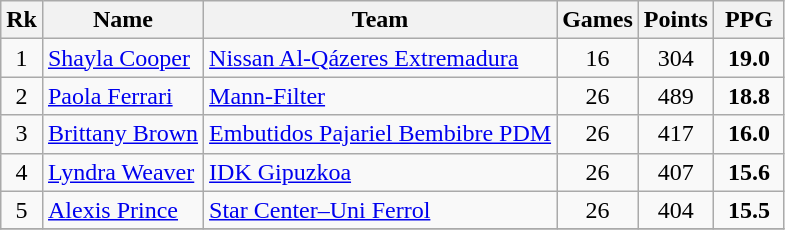<table class="wikitable" style="text-align: center;">
<tr>
<th>Rk</th>
<th>Name</th>
<th>Team</th>
<th>Games</th>
<th>Points</th>
<th width=40>PPG</th>
</tr>
<tr>
<td>1</td>
<td align="left"> <a href='#'>Shayla Cooper</a></td>
<td align="left"><a href='#'>Nissan Al-Qázeres Extremadura</a></td>
<td>16</td>
<td>304</td>
<td><strong>19.0</strong></td>
</tr>
<tr>
<td>2</td>
<td align="left"> <a href='#'>Paola Ferrari</a></td>
<td align="left"><a href='#'>Mann-Filter</a></td>
<td>26</td>
<td>489</td>
<td><strong>18.8</strong></td>
</tr>
<tr>
<td>3</td>
<td align="left"> <a href='#'>Brittany Brown</a></td>
<td align="left"><a href='#'>Embutidos Pajariel Bembibre PDM</a></td>
<td>26</td>
<td>417</td>
<td><strong>16.0</strong></td>
</tr>
<tr>
<td>4</td>
<td align="left"> <a href='#'>Lyndra Weaver</a></td>
<td align="left"><a href='#'>IDK Gipuzkoa</a></td>
<td>26</td>
<td>407</td>
<td><strong>15.6</strong></td>
</tr>
<tr>
<td>5</td>
<td align="left"> <a href='#'>Alexis Prince</a></td>
<td align="left"><a href='#'>Star Center–Uni Ferrol</a></td>
<td>26</td>
<td>404</td>
<td><strong>15.5</strong></td>
</tr>
<tr>
</tr>
</table>
